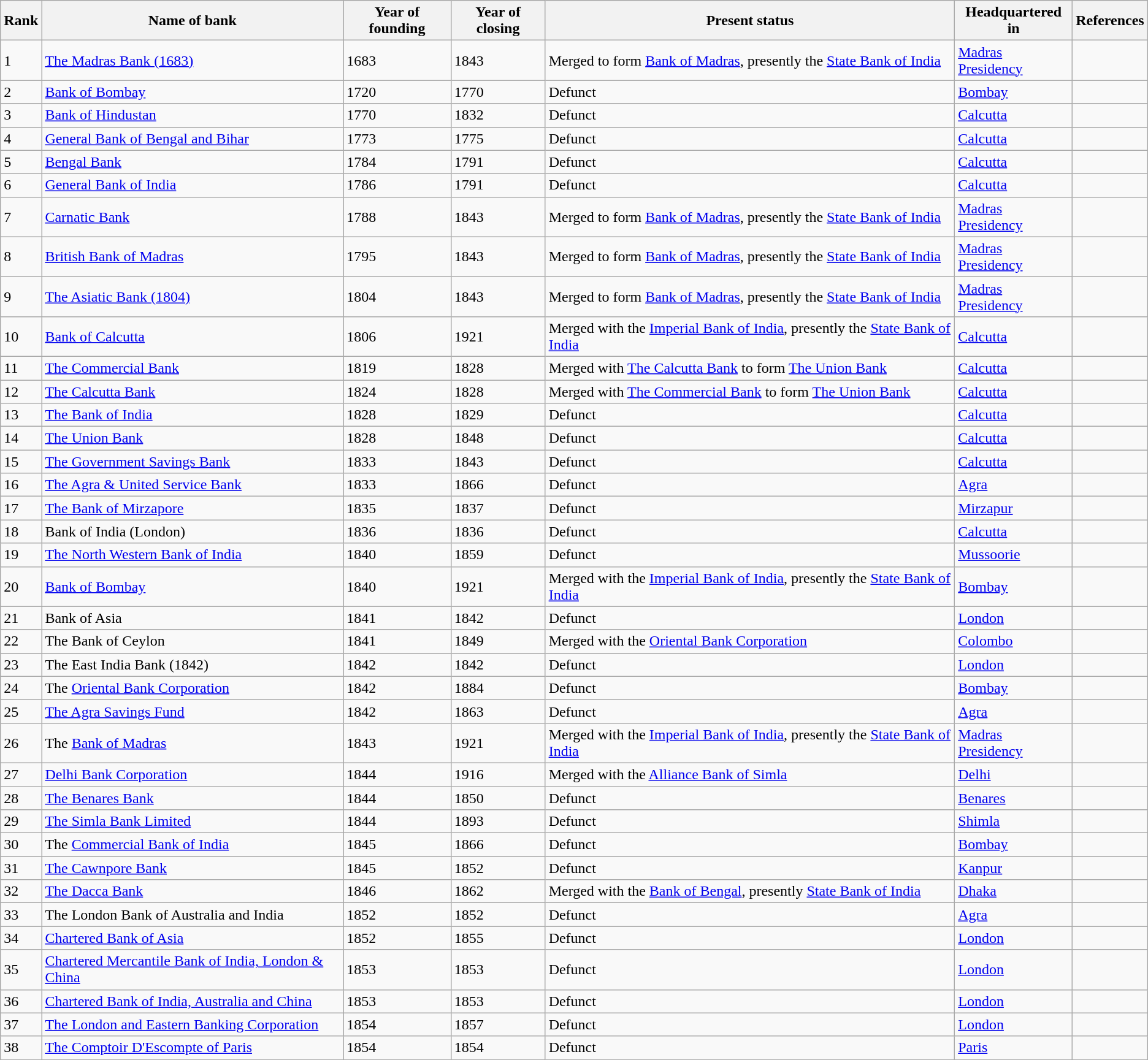<table class="wikitable sortable">
<tr>
<th>Rank</th>
<th>Name of bank</th>
<th>Year of founding</th>
<th>Year of closing</th>
<th>Present status</th>
<th>Headquartered in</th>
<th>References</th>
</tr>
<tr>
<td>1</td>
<td><a href='#'>The Madras Bank (1683)</a></td>
<td>1683</td>
<td>1843</td>
<td>Merged to form <a href='#'>Bank of Madras</a>, presently the <a href='#'>State Bank of India</a></td>
<td><a href='#'>Madras Presidency</a></td>
<td></td>
</tr>
<tr>
<td>2</td>
<td><a href='#'>Bank of Bombay</a></td>
<td>1720</td>
<td>1770</td>
<td>Defunct</td>
<td><a href='#'>Bombay</a></td>
<td></td>
</tr>
<tr>
<td>3</td>
<td><a href='#'>Bank of Hindustan</a></td>
<td>1770</td>
<td>1832</td>
<td>Defunct</td>
<td><a href='#'>Calcutta</a></td>
<td></td>
</tr>
<tr>
<td>4</td>
<td><a href='#'>General Bank of Bengal and Bihar</a></td>
<td>1773</td>
<td>1775</td>
<td>Defunct</td>
<td><a href='#'>Calcutta</a></td>
<td></td>
</tr>
<tr>
<td>5</td>
<td><a href='#'>Bengal Bank</a></td>
<td>1784</td>
<td>1791</td>
<td>Defunct</td>
<td><a href='#'>Calcutta</a></td>
<td></td>
</tr>
<tr>
<td>6</td>
<td><a href='#'>General Bank of India</a></td>
<td>1786</td>
<td>1791</td>
<td>Defunct</td>
<td><a href='#'>Calcutta</a></td>
<td></td>
</tr>
<tr>
<td>7</td>
<td><a href='#'>Carnatic Bank</a></td>
<td>1788</td>
<td>1843</td>
<td>Merged to form <a href='#'>Bank of Madras</a>, presently the <a href='#'>State Bank of India</a></td>
<td><a href='#'>Madras Presidency</a></td>
<td></td>
</tr>
<tr>
<td>8</td>
<td><a href='#'>British Bank of Madras</a></td>
<td>1795</td>
<td>1843</td>
<td>Merged to form <a href='#'>Bank of Madras</a>, presently the <a href='#'>State Bank of India</a></td>
<td><a href='#'>Madras Presidency</a></td>
<td></td>
</tr>
<tr>
<td>9</td>
<td><a href='#'>The Asiatic Bank (1804)</a></td>
<td>1804</td>
<td>1843</td>
<td>Merged to form <a href='#'>Bank of Madras</a>, presently the <a href='#'>State Bank of India</a></td>
<td><a href='#'>Madras Presidency</a></td>
<td></td>
</tr>
<tr>
<td>10</td>
<td><a href='#'>Bank of Calcutta</a></td>
<td>1806</td>
<td>1921</td>
<td>Merged with the <a href='#'>Imperial Bank of India</a>, presently the <a href='#'>State Bank of India</a></td>
<td><a href='#'>Calcutta</a></td>
<td></td>
</tr>
<tr>
<td>11</td>
<td><a href='#'>The Commercial Bank</a></td>
<td>1819</td>
<td>1828</td>
<td>Merged with <a href='#'>The Calcutta Bank</a> to form <a href='#'>The Union Bank</a></td>
<td><a href='#'>Calcutta</a></td>
<td></td>
</tr>
<tr>
<td>12</td>
<td><a href='#'>The Calcutta Bank</a></td>
<td>1824</td>
<td>1828</td>
<td>Merged with <a href='#'>The Commercial Bank</a> to form <a href='#'>The Union Bank</a></td>
<td><a href='#'>Calcutta</a></td>
<td></td>
</tr>
<tr>
<td>13</td>
<td><a href='#'>The Bank of India</a></td>
<td>1828</td>
<td>1829</td>
<td>Defunct</td>
<td><a href='#'>Calcutta</a></td>
<td></td>
</tr>
<tr>
<td>14</td>
<td><a href='#'>The Union Bank</a></td>
<td>1828</td>
<td>1848</td>
<td>Defunct</td>
<td><a href='#'>Calcutta</a></td>
<td></td>
</tr>
<tr>
<td>15</td>
<td><a href='#'>The Government Savings Bank</a></td>
<td>1833</td>
<td>1843</td>
<td>Defunct</td>
<td><a href='#'>Calcutta</a></td>
<td></td>
</tr>
<tr>
<td>16</td>
<td><a href='#'>The Agra & United Service Bank</a></td>
<td>1833</td>
<td>1866</td>
<td>Defunct</td>
<td><a href='#'>Agra</a></td>
<td></td>
</tr>
<tr>
<td>17</td>
<td><a href='#'>The Bank of Mirzapore</a></td>
<td>1835</td>
<td>1837</td>
<td>Defunct</td>
<td><a href='#'>Mirzapur</a></td>
<td></td>
</tr>
<tr>
<td>18</td>
<td>Bank of India (London)</td>
<td>1836</td>
<td>1836</td>
<td>Defunct</td>
<td><a href='#'>Calcutta</a></td>
<td></td>
</tr>
<tr>
<td>19</td>
<td><a href='#'>The North Western Bank of India</a></td>
<td>1840</td>
<td>1859</td>
<td>Defunct</td>
<td><a href='#'>Mussoorie</a></td>
<td></td>
</tr>
<tr>
<td>20</td>
<td><a href='#'>Bank of Bombay</a></td>
<td>1840</td>
<td>1921</td>
<td>Merged with the <a href='#'>Imperial Bank of India</a>, presently the <a href='#'>State Bank of India</a></td>
<td><a href='#'>Bombay</a></td>
<td></td>
</tr>
<tr>
<td>21</td>
<td>Bank of Asia</td>
<td>1841</td>
<td>1842</td>
<td>Defunct</td>
<td><a href='#'>London</a></td>
<td></td>
</tr>
<tr>
<td>22</td>
<td>The Bank of Ceylon</td>
<td>1841</td>
<td>1849</td>
<td>Merged with the <a href='#'>Oriental Bank Corporation</a></td>
<td><a href='#'>Colombo</a></td>
<td></td>
</tr>
<tr>
<td>23</td>
<td>The East India Bank (1842)</td>
<td>1842</td>
<td>1842</td>
<td>Defunct</td>
<td><a href='#'>London</a></td>
<td></td>
</tr>
<tr>
<td>24</td>
<td>The <a href='#'>Oriental Bank Corporation</a></td>
<td>1842</td>
<td>1884</td>
<td>Defunct</td>
<td><a href='#'>Bombay</a></td>
<td></td>
</tr>
<tr>
<td>25</td>
<td><a href='#'>The Agra Savings Fund</a></td>
<td>1842</td>
<td>1863</td>
<td>Defunct</td>
<td><a href='#'>Agra</a></td>
<td></td>
</tr>
<tr>
<td>26</td>
<td>The <a href='#'>Bank of Madras</a></td>
<td>1843</td>
<td>1921</td>
<td>Merged with the <a href='#'>Imperial Bank of India</a>, presently the <a href='#'>State Bank of India</a></td>
<td><a href='#'>Madras Presidency</a></td>
<td></td>
</tr>
<tr>
<td>27</td>
<td><a href='#'>Delhi Bank Corporation</a></td>
<td>1844</td>
<td>1916</td>
<td>Merged with the <a href='#'>Alliance Bank of Simla</a></td>
<td><a href='#'>Delhi</a></td>
<td></td>
</tr>
<tr>
<td>28</td>
<td><a href='#'>The Benares Bank</a></td>
<td>1844</td>
<td>1850</td>
<td>Defunct</td>
<td><a href='#'>Benares</a></td>
<td></td>
</tr>
<tr>
<td>29</td>
<td><a href='#'>The Simla Bank Limited</a></td>
<td>1844</td>
<td>1893</td>
<td>Defunct</td>
<td><a href='#'>Shimla</a></td>
<td></td>
</tr>
<tr>
<td>30</td>
<td>The <a href='#'>Commercial Bank of India</a></td>
<td>1845</td>
<td>1866</td>
<td>Defunct</td>
<td><a href='#'>Bombay</a></td>
<td></td>
</tr>
<tr>
<td>31</td>
<td><a href='#'>The Cawnpore Bank</a></td>
<td>1845</td>
<td>1852</td>
<td>Defunct</td>
<td><a href='#'>Kanpur</a></td>
<td></td>
</tr>
<tr>
<td>32</td>
<td><a href='#'>The Dacca Bank</a></td>
<td>1846</td>
<td>1862</td>
<td>Merged with the <a href='#'>Bank of Bengal</a>, presently <a href='#'>State Bank of India</a></td>
<td><a href='#'>Dhaka</a></td>
<td></td>
</tr>
<tr>
<td>33</td>
<td>The London Bank of Australia and India</td>
<td>1852</td>
<td>1852</td>
<td>Defunct</td>
<td><a href='#'>Agra</a></td>
<td></td>
</tr>
<tr>
<td>34</td>
<td><a href='#'>Chartered Bank of Asia</a></td>
<td>1852</td>
<td>1855</td>
<td>Defunct</td>
<td><a href='#'>London</a></td>
<td></td>
</tr>
<tr>
<td>35</td>
<td><a href='#'>Chartered Mercantile Bank of India, London & China</a></td>
<td>1853</td>
<td>1853</td>
<td>Defunct</td>
<td><a href='#'>London</a></td>
<td></td>
</tr>
<tr>
<td>36</td>
<td><a href='#'>Chartered Bank of India, Australia and China</a></td>
<td>1853</td>
<td>1853</td>
<td>Defunct</td>
<td><a href='#'>London</a></td>
<td></td>
</tr>
<tr>
<td>37</td>
<td><a href='#'>The London and Eastern Banking Corporation</a></td>
<td>1854</td>
<td>1857</td>
<td>Defunct</td>
<td><a href='#'>London</a></td>
<td></td>
</tr>
<tr>
<td>38</td>
<td><a href='#'>The Comptoir D'Escompte of Paris</a></td>
<td>1854</td>
<td>1854</td>
<td>Defunct</td>
<td><a href='#'>Paris</a></td>
<td></td>
</tr>
</table>
